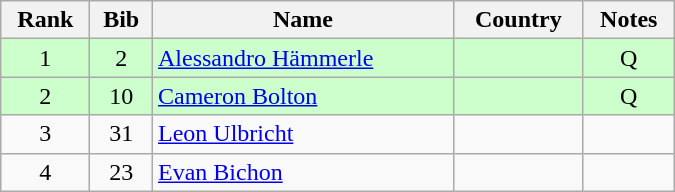<table class="wikitable" style="text-align:center; width:450px">
<tr>
<th>Rank</th>
<th>Bib</th>
<th>Name</th>
<th>Country</th>
<th>Notes</th>
</tr>
<tr bgcolor=ccffcc>
<td>1</td>
<td>2</td>
<td align=left><a href='#'>Alessandro Hämmerle</a></td>
<td align=left></td>
<td>Q</td>
</tr>
<tr bgcolor=ccffcc>
<td>2</td>
<td>10</td>
<td align=left><a href='#'>Cameron Bolton</a></td>
<td align=left></td>
<td>Q</td>
</tr>
<tr>
<td>3</td>
<td>31</td>
<td align=left><a href='#'>Leon Ulbricht</a></td>
<td align=left></td>
<td></td>
</tr>
<tr>
<td>4</td>
<td>23</td>
<td align=left><a href='#'>Evan Bichon</a></td>
<td align=left></td>
<td></td>
</tr>
</table>
